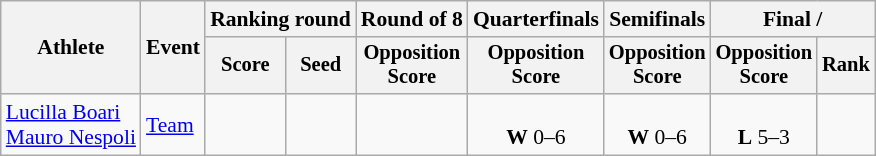<table class="wikitable" style="font-size:90%">
<tr>
<th rowspan=2>Athlete</th>
<th rowspan=2>Event</th>
<th colspan="2">Ranking round</th>
<th>Round of 8</th>
<th>Quarterfinals</th>
<th>Semifinals</th>
<th colspan="2">Final / </th>
</tr>
<tr style="font-size:95%">
<th>Score</th>
<th>Seed</th>
<th>Opposition<br>Score</th>
<th>Opposition<br>Score</th>
<th>Opposition<br>Score</th>
<th>Opposition<br>Score</th>
<th>Rank</th>
</tr>
<tr align=center>
<td align=left><a href='#'>Lucilla Boari</a><br><a href='#'>Mauro Nespoli</a></td>
<td align=left><a href='#'>Team</a></td>
<td></td>
<td></td>
<td></td>
<td><br><strong>W</strong> 0–6</td>
<td><br><strong>W</strong> 0–6</td>
<td><br><strong>L</strong> 5–3</td>
<td></td>
</tr>
</table>
